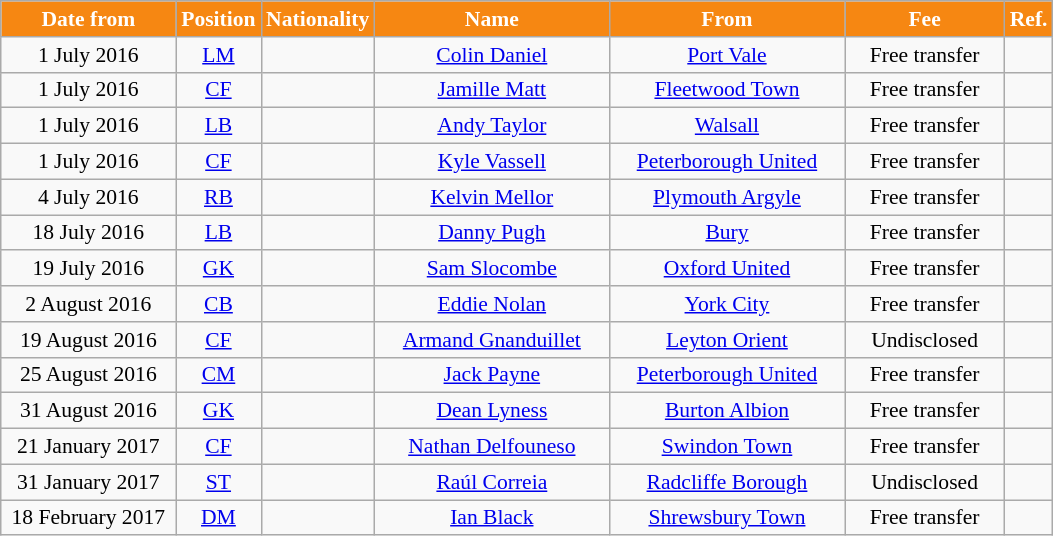<table class="wikitable"  style="text-align:center; font-size:90%; ">
<tr>
<th style="background:#F68712; color:white; width:110px;">Date from</th>
<th style="background:#F68712; color:white; width:50px;">Position</th>
<th style="background:#F68712; color:white; width:50px;">Nationality</th>
<th style="background:#F68712; color:white; width:150px;">Name</th>
<th style="background:#F68712; color:white; width:150px;">From</th>
<th style="background:#F68712; color:white; width:100px;">Fee</th>
<th style="background:#F68712; color:white; width:25px;">Ref.</th>
</tr>
<tr>
<td>1 July 2016</td>
<td><a href='#'>LM</a></td>
<td></td>
<td><a href='#'>Colin Daniel</a></td>
<td><a href='#'>Port Vale</a></td>
<td>Free transfer</td>
<td></td>
</tr>
<tr>
<td>1 July 2016</td>
<td><a href='#'>CF</a></td>
<td></td>
<td><a href='#'>Jamille Matt</a></td>
<td><a href='#'>Fleetwood Town</a></td>
<td>Free transfer</td>
<td></td>
</tr>
<tr>
<td>1 July 2016</td>
<td><a href='#'>LB</a></td>
<td></td>
<td><a href='#'>Andy Taylor</a></td>
<td><a href='#'>Walsall</a></td>
<td>Free transfer</td>
<td></td>
</tr>
<tr>
<td>1 July 2016</td>
<td><a href='#'>CF</a></td>
<td></td>
<td><a href='#'>Kyle Vassell</a></td>
<td><a href='#'>Peterborough United</a></td>
<td>Free transfer</td>
<td></td>
</tr>
<tr>
<td>4 July 2016</td>
<td><a href='#'>RB</a></td>
<td></td>
<td><a href='#'>Kelvin Mellor</a></td>
<td><a href='#'>Plymouth Argyle</a></td>
<td>Free transfer</td>
<td></td>
</tr>
<tr>
<td>18 July 2016</td>
<td><a href='#'>LB</a></td>
<td></td>
<td><a href='#'>Danny Pugh</a></td>
<td><a href='#'>Bury</a></td>
<td>Free transfer</td>
<td></td>
</tr>
<tr>
<td>19 July 2016</td>
<td><a href='#'>GK</a></td>
<td></td>
<td><a href='#'>Sam Slocombe</a></td>
<td><a href='#'>Oxford United</a></td>
<td>Free transfer</td>
<td></td>
</tr>
<tr>
<td>2 August 2016</td>
<td><a href='#'>CB</a></td>
<td></td>
<td><a href='#'>Eddie Nolan</a></td>
<td><a href='#'>York City</a></td>
<td>Free transfer</td>
<td></td>
</tr>
<tr>
<td>19 August 2016</td>
<td><a href='#'>CF</a></td>
<td></td>
<td><a href='#'>Armand Gnanduillet</a></td>
<td><a href='#'>Leyton Orient</a></td>
<td>Undisclosed</td>
<td></td>
</tr>
<tr>
<td>25 August 2016</td>
<td><a href='#'>CM</a></td>
<td></td>
<td><a href='#'>Jack Payne</a></td>
<td><a href='#'>Peterborough United</a></td>
<td>Free transfer</td>
<td></td>
</tr>
<tr>
<td>31 August 2016</td>
<td><a href='#'>GK</a></td>
<td></td>
<td><a href='#'>Dean Lyness</a></td>
<td><a href='#'>Burton Albion</a></td>
<td>Free transfer</td>
<td></td>
</tr>
<tr>
<td>21 January 2017</td>
<td><a href='#'>CF</a></td>
<td></td>
<td><a href='#'>Nathan Delfouneso</a></td>
<td><a href='#'>Swindon Town</a></td>
<td>Free transfer</td>
<td></td>
</tr>
<tr>
<td>31 January 2017</td>
<td><a href='#'>ST</a></td>
<td></td>
<td><a href='#'>Raúl Correia</a></td>
<td><a href='#'>Radcliffe Borough</a></td>
<td>Undisclosed</td>
<td></td>
</tr>
<tr>
<td>18 February 2017</td>
<td><a href='#'>DM</a></td>
<td></td>
<td><a href='#'>Ian Black</a></td>
<td><a href='#'>Shrewsbury Town</a></td>
<td>Free transfer</td>
<td></td>
</tr>
</table>
